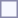<table style="border:1px solid #8888aa; color:inherit; background-color:#f7f8ff; padding:5px; font-size:95%; margin: 0px 12px 12px 0px;">
</table>
